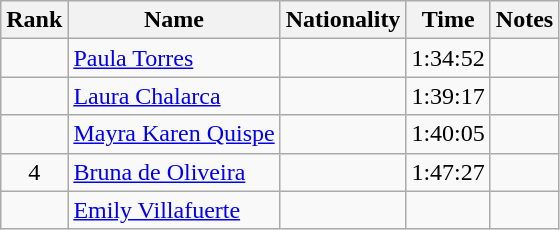<table class="wikitable sortable" style="text-align:center">
<tr>
<th>Rank</th>
<th>Name</th>
<th>Nationality</th>
<th>Time</th>
<th>Notes</th>
</tr>
<tr>
<td></td>
<td align=left><a href='#'>Paula Torres</a></td>
<td align=left></td>
<td>1:34:52</td>
<td></td>
</tr>
<tr>
<td></td>
<td align=left><a href='#'>Laura Chalarca</a></td>
<td align=left></td>
<td>1:39:17</td>
<td></td>
</tr>
<tr>
<td></td>
<td align=left><a href='#'>Mayra Karen Quispe</a></td>
<td align=left></td>
<td>1:40:05</td>
<td></td>
</tr>
<tr>
<td>4</td>
<td align=left><a href='#'>Bruna de Oliveira</a></td>
<td align=left></td>
<td>1:47:27</td>
<td></td>
</tr>
<tr>
<td></td>
<td align=left><a href='#'>Emily Villafuerte</a></td>
<td align=left></td>
<td></td>
<td></td>
</tr>
</table>
